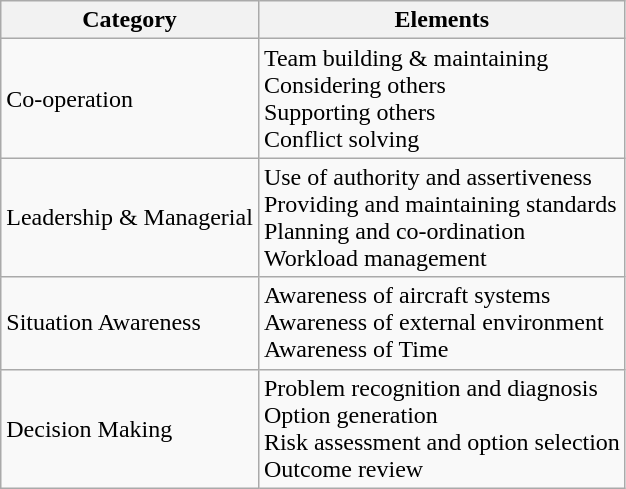<table class="wikitable">
<tr>
<th>Category</th>
<th>Elements</th>
</tr>
<tr>
<td>Co-operation</td>
<td>Team building & maintaining<br>Considering others<br>Supporting others<br>Conflict solving</td>
</tr>
<tr>
<td>Leadership & Managerial</td>
<td>Use of authority and assertiveness<br>Providing and maintaining standards<br>Planning and co-ordination<br>Workload management</td>
</tr>
<tr>
<td>Situation Awareness</td>
<td>Awareness of aircraft systems<br>Awareness of external environment<br>Awareness of Time</td>
</tr>
<tr>
<td>Decision Making</td>
<td>Problem recognition and diagnosis<br>Option generation<br>Risk assessment and option selection<br>Outcome review</td>
</tr>
</table>
